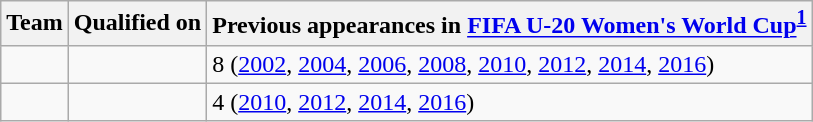<table class="wikitable sortable">
<tr>
<th>Team</th>
<th>Qualified on</th>
<th data-sort-type="number">Previous appearances in <a href='#'>FIFA U-20 Women's World Cup</a><sup><strong><a href='#'>1</a></strong></sup></th>
</tr>
<tr>
<td></td>
<td></td>
<td>8 (<a href='#'>2002</a>, <a href='#'>2004</a>, <a href='#'>2006</a>, <a href='#'>2008</a>, <a href='#'>2010</a>, <a href='#'>2012</a>, <a href='#'>2014</a>, <a href='#'>2016</a>)</td>
</tr>
<tr>
<td></td>
<td></td>
<td>4 (<a href='#'>2010</a>, <a href='#'>2012</a>, <a href='#'>2014</a>, <a href='#'>2016</a>)</td>
</tr>
</table>
